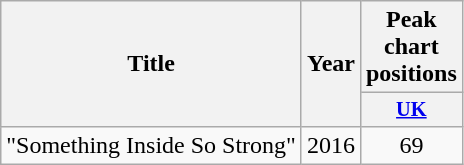<table class="wikitable plainrowheaders" style="text-align:center;">
<tr>
<th scope="col" rowspan="2">Title</th>
<th scope="col" rowspan="2">Year</th>
<th scope="col" colspan="1">Peak chart positions</th>
</tr>
<tr>
<th scope="col" style="width:3em;font-size:85%;"><a href='#'>UK</a></th>
</tr>
<tr>
<td>"Something Inside So Strong"</td>
<td>2016</td>
<td>69</td>
</tr>
</table>
